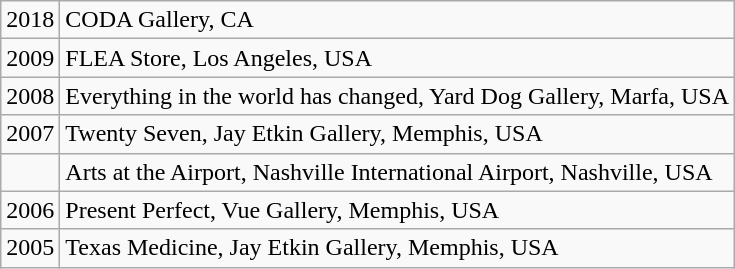<table class="wikitable">
<tr>
<td>2018</td>
<td>CODA Gallery, CA</td>
</tr>
<tr>
<td>2009</td>
<td>FLEA Store, Los Angeles, USA</td>
</tr>
<tr>
<td>2008</td>
<td>Everything in the world has changed, Yard Dog Gallery, Marfa, USA</td>
</tr>
<tr>
<td>2007</td>
<td>Twenty Seven, Jay Etkin Gallery, Memphis, USA</td>
</tr>
<tr>
<td></td>
<td>Arts at the Airport, Nashville International Airport, Nashville, USA</td>
</tr>
<tr>
<td>2006</td>
<td>Present Perfect, Vue Gallery, Memphis, USA</td>
</tr>
<tr>
<td>2005</td>
<td>Texas Medicine, Jay Etkin Gallery, Memphis, USA</td>
</tr>
</table>
